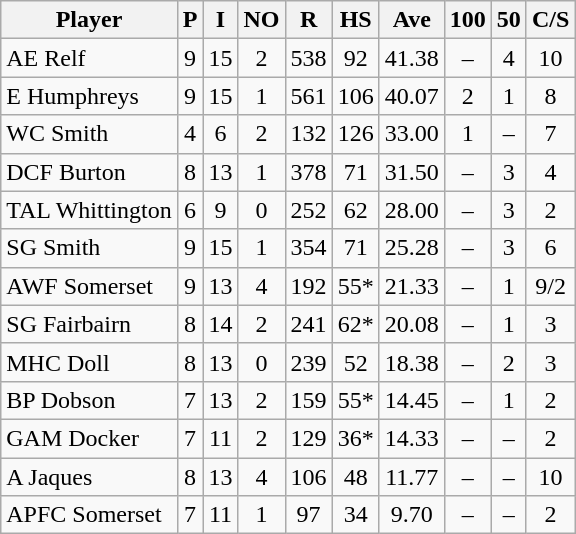<table class="wikitable" style="text-align: center;">
<tr>
<th align=left>Player</th>
<th>P</th>
<th>I</th>
<th>NO</th>
<th>R</th>
<th>HS</th>
<th>Ave</th>
<th>100</th>
<th>50</th>
<th>C/S</th>
</tr>
<tr>
<td align=left>AE Relf</td>
<td>9</td>
<td>15</td>
<td>2</td>
<td>538</td>
<td>92</td>
<td>41.38</td>
<td>–</td>
<td>4</td>
<td>10</td>
</tr>
<tr>
<td align=left>E Humphreys</td>
<td>9</td>
<td>15</td>
<td>1</td>
<td>561</td>
<td>106</td>
<td>40.07</td>
<td>2</td>
<td>1</td>
<td>8</td>
</tr>
<tr>
<td align=left>WC Smith</td>
<td>4</td>
<td>6</td>
<td>2</td>
<td>132</td>
<td>126</td>
<td>33.00</td>
<td>1</td>
<td>–</td>
<td>7</td>
</tr>
<tr>
<td align=left>DCF Burton</td>
<td>8</td>
<td>13</td>
<td>1</td>
<td>378</td>
<td>71</td>
<td>31.50</td>
<td>–</td>
<td>3</td>
<td>4</td>
</tr>
<tr>
<td align=left>TAL Whittington</td>
<td>6</td>
<td>9</td>
<td>0</td>
<td>252</td>
<td>62</td>
<td>28.00</td>
<td>–</td>
<td>3</td>
<td>2</td>
</tr>
<tr>
<td align=left>SG Smith</td>
<td>9</td>
<td>15</td>
<td>1</td>
<td>354</td>
<td>71</td>
<td>25.28</td>
<td>–</td>
<td>3</td>
<td>6</td>
</tr>
<tr>
<td align=left>AWF Somerset</td>
<td>9</td>
<td>13</td>
<td>4</td>
<td>192</td>
<td>55*</td>
<td>21.33</td>
<td>–</td>
<td>1</td>
<td>9/2</td>
</tr>
<tr>
<td align=left>SG Fairbairn</td>
<td>8</td>
<td>14</td>
<td>2</td>
<td>241</td>
<td>62*</td>
<td>20.08</td>
<td>–</td>
<td>1</td>
<td>3</td>
</tr>
<tr>
<td align=left>MHC Doll</td>
<td>8</td>
<td>13</td>
<td>0</td>
<td>239</td>
<td>52</td>
<td>18.38</td>
<td>–</td>
<td>2</td>
<td>3</td>
</tr>
<tr>
<td align=left>BP Dobson</td>
<td>7</td>
<td>13</td>
<td>2</td>
<td>159</td>
<td>55*</td>
<td>14.45</td>
<td>–</td>
<td>1</td>
<td>2</td>
</tr>
<tr>
<td align=left>GAM Docker</td>
<td>7</td>
<td>11</td>
<td>2</td>
<td>129</td>
<td>36*</td>
<td>14.33</td>
<td>–</td>
<td>–</td>
<td>2</td>
</tr>
<tr>
<td align=left>A Jaques</td>
<td>8</td>
<td>13</td>
<td>4</td>
<td>106</td>
<td>48</td>
<td>11.77</td>
<td>–</td>
<td>–</td>
<td>10</td>
</tr>
<tr>
<td align=left>APFC Somerset</td>
<td>7</td>
<td>11</td>
<td>1</td>
<td>97</td>
<td>34</td>
<td>9.70</td>
<td>–</td>
<td>–</td>
<td>2</td>
</tr>
</table>
